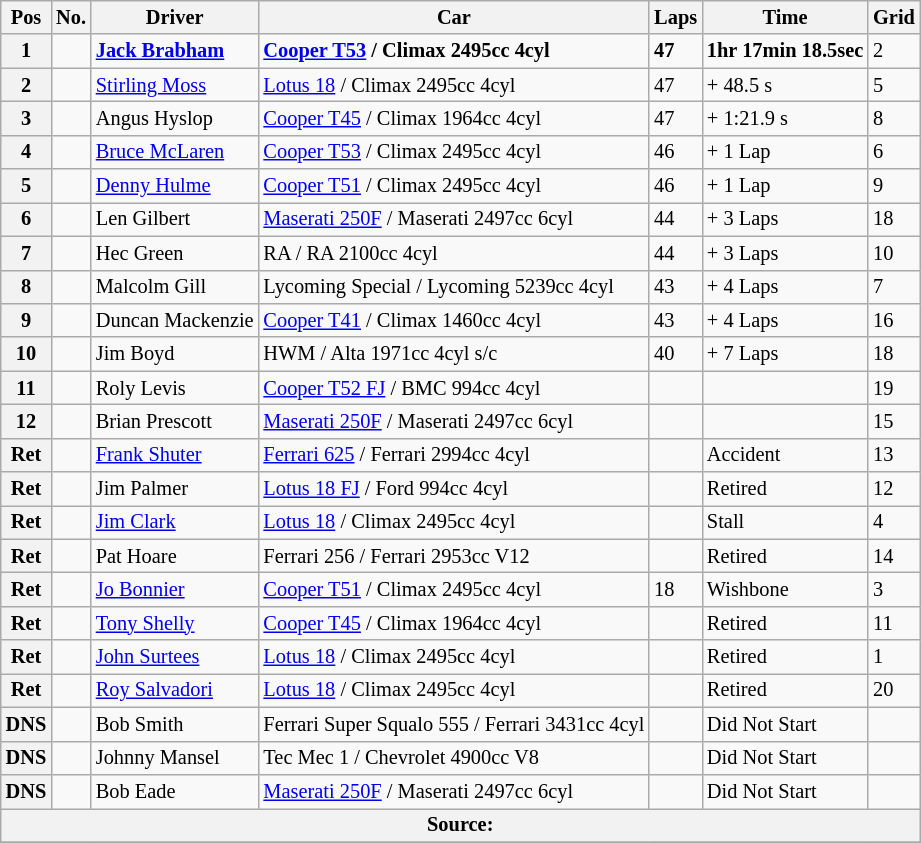<table class="wikitable" style="font-size: 85%;">
<tr>
<th>Pos</th>
<th>No.</th>
<th>Driver</th>
<th>Car</th>
<th>Laps</th>
<th>Time</th>
<th>Grid</th>
</tr>
<tr>
<th><strong>1</strong></th>
<td></td>
<td><strong> <a href='#'>Jack Brabham</a></strong></td>
<td><strong><a href='#'>Cooper T53</a> / Climax 2495cc 4cyl</strong></td>
<td><strong>47</strong></td>
<td><strong>1hr 17min 18.5sec</strong></td>
<td>2</td>
</tr>
<tr>
<th>2</th>
<td></td>
<td> <a href='#'>Stirling Moss</a></td>
<td><a href='#'>Lotus 18</a> / Climax 2495cc 4cyl</td>
<td>47</td>
<td>+ 48.5 s</td>
<td>5</td>
</tr>
<tr>
<th>3</th>
<td></td>
<td> Angus Hyslop</td>
<td><a href='#'>Cooper T45</a> / Climax 1964cc 4cyl</td>
<td>47</td>
<td>+ 1:21.9 s</td>
<td>8</td>
</tr>
<tr>
<th>4</th>
<td></td>
<td> <a href='#'>Bruce McLaren</a></td>
<td><a href='#'>Cooper T53</a> / Climax 2495cc 4cyl</td>
<td>46</td>
<td>+ 1 Lap</td>
<td>6</td>
</tr>
<tr>
<th>5</th>
<td></td>
<td> <a href='#'>Denny Hulme</a></td>
<td><a href='#'>Cooper T51</a> / Climax 2495cc 4cyl</td>
<td>46</td>
<td>+ 1 Lap</td>
<td>9</td>
</tr>
<tr>
<th>6</th>
<td></td>
<td> Len Gilbert</td>
<td><a href='#'>Maserati 250F</a> / Maserati 2497cc 6cyl</td>
<td>44</td>
<td>+ 3 Laps</td>
<td>18</td>
</tr>
<tr>
<th>7</th>
<td></td>
<td> Hec Green</td>
<td>RA / RA 2100cc 4cyl</td>
<td>44</td>
<td>+ 3 Laps</td>
<td>10</td>
</tr>
<tr>
<th>8</th>
<td></td>
<td> Malcolm Gill</td>
<td>Lycoming Special / Lycoming 5239cc 4cyl</td>
<td>43</td>
<td>+ 4 Laps</td>
<td>7</td>
</tr>
<tr>
<th>9</th>
<td></td>
<td> Duncan Mackenzie</td>
<td><a href='#'>Cooper T41</a> / Climax 1460cc 4cyl</td>
<td>43</td>
<td>+ 4 Laps</td>
<td>16</td>
</tr>
<tr>
<th>10</th>
<td></td>
<td> Jim Boyd</td>
<td>HWM / Alta 1971cc 4cyl s/c</td>
<td>40</td>
<td>+ 7 Laps</td>
<td>18</td>
</tr>
<tr>
<th>11</th>
<td></td>
<td> Roly Levis</td>
<td><a href='#'>Cooper T52 FJ</a> / BMC 994cc 4cyl</td>
<td></td>
<td></td>
<td>19</td>
</tr>
<tr>
<th>12</th>
<td></td>
<td> Brian Prescott</td>
<td><a href='#'>Maserati 250F</a> / Maserati 2497cc 6cyl</td>
<td></td>
<td></td>
<td>15</td>
</tr>
<tr>
<th>Ret</th>
<td></td>
<td> <a href='#'>Frank Shuter</a></td>
<td><a href='#'>Ferrari 625</a> / Ferrari 2994cc 4cyl</td>
<td></td>
<td>Accident</td>
<td>13</td>
</tr>
<tr>
<th>Ret</th>
<td></td>
<td> Jim Palmer</td>
<td><a href='#'>Lotus 18 FJ</a> / Ford 994cc 4cyl</td>
<td></td>
<td>Retired</td>
<td>12</td>
</tr>
<tr>
<th>Ret</th>
<td></td>
<td> <a href='#'>Jim Clark</a></td>
<td><a href='#'>Lotus 18</a> / Climax 2495cc 4cyl</td>
<td></td>
<td>Stall</td>
<td>4</td>
</tr>
<tr>
<th>Ret</th>
<td></td>
<td> Pat Hoare</td>
<td>Ferrari 256 / Ferrari 2953cc V12</td>
<td></td>
<td>Retired</td>
<td>14</td>
</tr>
<tr>
<th>Ret</th>
<td></td>
<td> <a href='#'>Jo Bonnier</a></td>
<td><a href='#'>Cooper T51</a> / Climax 2495cc 4cyl</td>
<td>18</td>
<td>Wishbone</td>
<td>3</td>
</tr>
<tr>
<th>Ret</th>
<td></td>
<td> <a href='#'>Tony Shelly</a></td>
<td><a href='#'>Cooper T45</a> / Climax 1964cc 4cyl</td>
<td></td>
<td>Retired</td>
<td>11</td>
</tr>
<tr>
<th>Ret</th>
<td></td>
<td> <a href='#'>John Surtees</a></td>
<td><a href='#'>Lotus 18</a> / Climax 2495cc 4cyl</td>
<td></td>
<td>Retired</td>
<td>1</td>
</tr>
<tr>
<th>Ret</th>
<td></td>
<td> <a href='#'>Roy Salvadori</a></td>
<td><a href='#'>Lotus 18</a> / Climax 2495cc 4cyl</td>
<td></td>
<td>Retired</td>
<td>20</td>
</tr>
<tr>
<th>DNS</th>
<td></td>
<td> Bob Smith</td>
<td>Ferrari Super Squalo 555 / Ferrari 3431cc 4cyl</td>
<td></td>
<td>Did Not Start</td>
<td></td>
</tr>
<tr>
<th>DNS</th>
<td></td>
<td> Johnny Mansel</td>
<td>Tec Mec 1 / Chevrolet 4900cc V8</td>
<td></td>
<td>Did Not Start</td>
<td></td>
</tr>
<tr>
<th>DNS</th>
<td></td>
<td> Bob Eade</td>
<td><a href='#'>Maserati 250F</a> / Maserati 2497cc 6cyl</td>
<td></td>
<td>Did Not Start</td>
<td></td>
</tr>
<tr>
<th colspan=7>Source:</th>
</tr>
<tr>
</tr>
</table>
